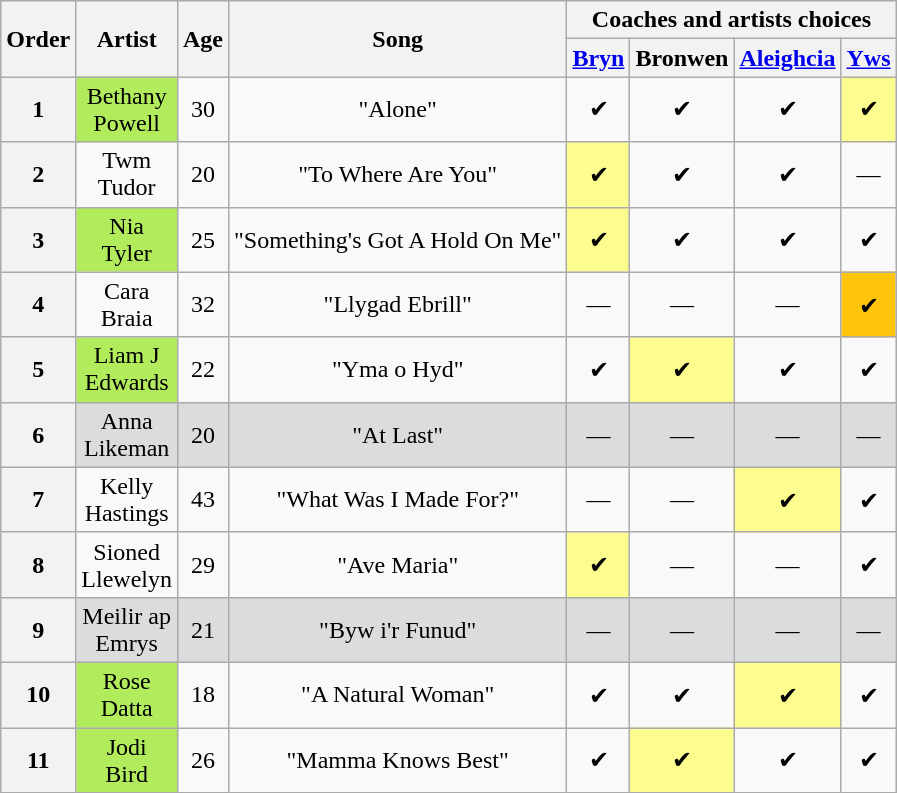<table class="wikitable" style="text-align:center;">
<tr>
<th rowspan="2" scope="col">Order</th>
<th rowspan="2" scope="col">Artist</th>
<th rowspan="2" scope="col">Age</th>
<th rowspan="2" scope="col">Song</th>
<th colspan="4" scope="col">Coaches and artists choices</th>
</tr>
<tr>
<th><a href='#'>Bryn</a></th>
<th>Bronwen</th>
<th><a href='#'>Aleighcia</a></th>
<th><a href='#'>Yws</a></th>
</tr>
<tr>
<th>1</th>
<td style="background:#B2EC5D">Bethany<br>Powell</td>
<td>30</td>
<td>"Alone"</td>
<td>✔</td>
<td>✔</td>
<td>✔</td>
<td style="background:#fdfc8f">✔</td>
</tr>
<tr>
<th>2</th>
<td>Twm<br>Tudor</td>
<td>20</td>
<td>"To Where Are You"</td>
<td style="background:#fdfc8f">✔</td>
<td>✔</td>
<td>✔</td>
<td>—</td>
</tr>
<tr>
<th>3</th>
<td style="background:#B2EC5D">Nia<br>Tyler</td>
<td>25</td>
<td>"Something's Got A Hold On Me"</td>
<td style="background:#fdfc8f">✔</td>
<td>✔</td>
<td>✔</td>
<td>✔</td>
</tr>
<tr>
<th>4</th>
<td>Cara<br>Braia</td>
<td>32</td>
<td>"Llygad Ebrill"</td>
<td>—</td>
<td>—</td>
<td>—</td>
<td style="background:#FFC40C">✔</td>
</tr>
<tr>
<th>5</th>
<td style="background:#B2EC5D">Liam J<br>Edwards</td>
<td>22</td>
<td>"Yma o Hyd"</td>
<td>✔</td>
<td style="background:#fdfc8f">✔</td>
<td>✔</td>
<td>✔</td>
</tr>
<tr style="background:#DCDCDC">
<th>6</th>
<td>Anna<br>Likeman</td>
<td>20</td>
<td>"At Last"</td>
<td>—</td>
<td>—</td>
<td>—</td>
<td>—</td>
</tr>
<tr>
<th>7</th>
<td>Kelly<br>Hastings</td>
<td>43</td>
<td>"What Was I Made For?"</td>
<td>—</td>
<td>—</td>
<td style="background:#fdfc8f">✔</td>
<td>✔</td>
</tr>
<tr>
<th>8</th>
<td>Sioned<br>Llewelyn</td>
<td>29</td>
<td>"Ave Maria"</td>
<td style="background:#fdfc8f">✔</td>
<td>—</td>
<td>—</td>
<td>✔</td>
</tr>
<tr style="background:#DCDCDC">
<th>9</th>
<td>Meilir ap<br>Emrys</td>
<td>21</td>
<td>"Byw i'r Funud"</td>
<td>—</td>
<td>—</td>
<td>—</td>
<td>—</td>
</tr>
<tr>
<th>10</th>
<td style="background:#B2EC5D">Rose<br>Datta</td>
<td>18</td>
<td>"A Natural Woman"</td>
<td>✔</td>
<td>✔</td>
<td style="background:#fdfc8f">✔</td>
<td>✔</td>
</tr>
<tr>
<th>11</th>
<td style="background:#B2EC5D">Jodi<br>Bird</td>
<td>26</td>
<td>"Mamma Knows Best"</td>
<td>✔</td>
<td style="background:#fdfc8f">✔</td>
<td>✔</td>
<td>✔</td>
</tr>
</table>
